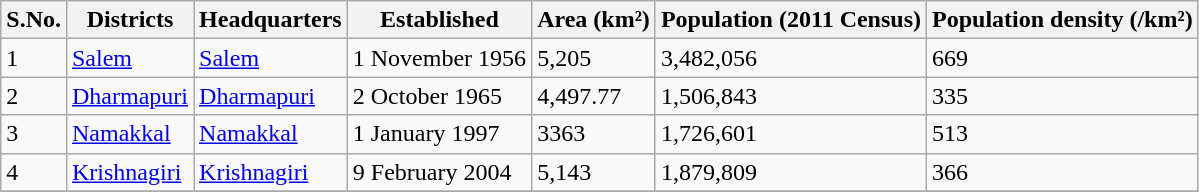<table class="wikitable">
<tr>
<th>S.No.</th>
<th>Districts</th>
<th>Headquarters</th>
<th>Established</th>
<th>Area (km²)</th>
<th>Population (2011 Census)</th>
<th>Population density (/km²)</th>
</tr>
<tr>
<td>1</td>
<td><a href='#'>Salem</a></td>
<td><a href='#'>Salem</a></td>
<td>1 November 1956</td>
<td>5,205</td>
<td>3,482,056</td>
<td>669</td>
</tr>
<tr>
<td>2</td>
<td><a href='#'>Dharmapuri</a></td>
<td><a href='#'>Dharmapuri</a></td>
<td>2 October 1965</td>
<td>4,497.77</td>
<td>1,506,843</td>
<td>335</td>
</tr>
<tr>
<td>3</td>
<td><a href='#'>Namakkal</a></td>
<td><a href='#'>Namakkal</a></td>
<td>1 January 1997</td>
<td>3363</td>
<td>1,726,601</td>
<td>513</td>
</tr>
<tr>
<td>4</td>
<td><a href='#'>Krishnagiri</a></td>
<td><a href='#'>Krishnagiri</a></td>
<td>9 February 2004</td>
<td>5,143</td>
<td>1,879,809</td>
<td>366</td>
</tr>
<tr>
</tr>
</table>
